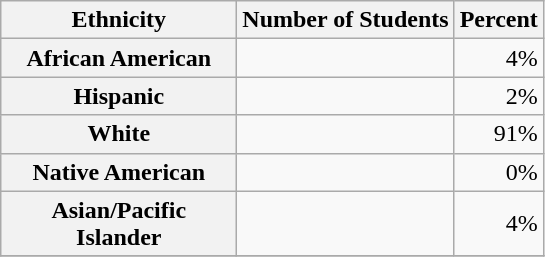<table class="wikitable">
<tr>
<th align="left" width="150pt">Ethnicity</th>
<th align="center">Number of Students</th>
<th align="center">Percent</th>
</tr>
<tr>
<th align="left" width="150pt">African American</th>
<td align="center"></td>
<td align="right">4%</td>
</tr>
<tr>
<th align="left" width="150pt">Hispanic</th>
<td align="center"></td>
<td align="right">2%</td>
</tr>
<tr>
<th align="left" width="150pt">White</th>
<td align="center"></td>
<td align="right">91%</td>
</tr>
<tr>
<th align="left" width="150pt">Native American</th>
<td align="center"></td>
<td align="right">0%</td>
</tr>
<tr>
<th align="left" width="150pt">Asian/Pacific Islander</th>
<td align="center"></td>
<td align="right">4%</td>
</tr>
<tr>
</tr>
</table>
